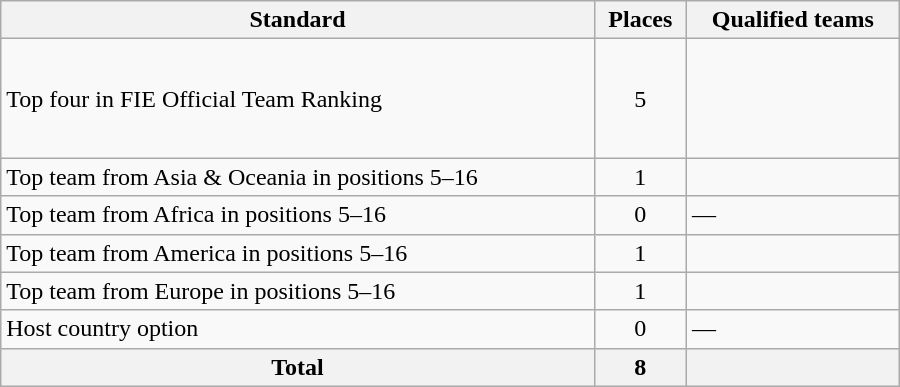<table class="wikitable" width=600>
<tr>
<th>Standard</th>
<th>Places</th>
<th>Qualified teams</th>
</tr>
<tr>
<td>Top four in FIE Official Team Ranking</td>
<td align=center>5</td>
<td><br><br><br><br></td>
</tr>
<tr>
<td>Top team from Asia & Oceania in positions 5–16</td>
<td align=center>1</td>
<td></td>
</tr>
<tr>
<td>Top team from Africa in positions 5–16</td>
<td align=center>0</td>
<td>—</td>
</tr>
<tr>
<td>Top team from America in positions 5–16</td>
<td align=center>1</td>
<td></td>
</tr>
<tr>
<td>Top team from Europe in positions 5–16</td>
<td align=center>1</td>
<td></td>
</tr>
<tr>
<td>Host country option</td>
<td align=center>0</td>
<td>—</td>
</tr>
<tr>
<th>Total</th>
<th>8</th>
<th></th>
</tr>
</table>
